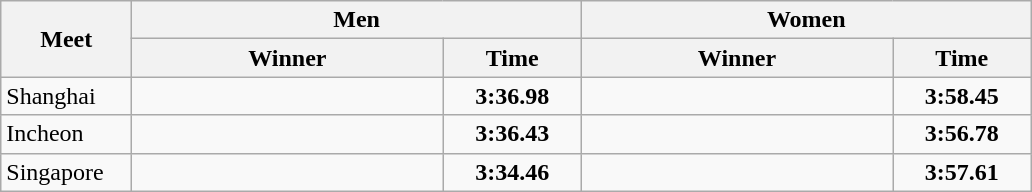<table class="wikitable">
<tr>
<th width=80 rowspan=2>Meet</th>
<th colspan=2>Men</th>
<th colspan=2>Women</th>
</tr>
<tr>
<th width=200>Winner</th>
<th width=85>Time</th>
<th width=200>Winner</th>
<th width=85>Time</th>
</tr>
<tr>
<td>Shanghai</td>
<td></td>
<td align=center><strong>3:36.98</strong></td>
<td></td>
<td align=center><strong>3:58.45</strong></td>
</tr>
<tr>
<td>Incheon</td>
<td></td>
<td align=center><strong>3:36.43</strong></td>
<td></td>
<td align=center><strong>3:56.78</strong></td>
</tr>
<tr>
<td>Singapore</td>
<td></td>
<td align=center><strong>3:34.46</strong></td>
<td></td>
<td align=center><strong>3:57.61</strong></td>
</tr>
</table>
